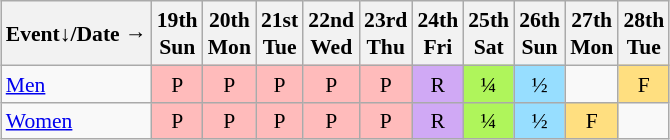<table class="wikitable" style="margin:0.5em auto; font-size:90%; line-height:1.25em; text-align:center;">
<tr>
<th>Event↓/Date →</th>
<th>19th<br>Sun</th>
<th>20th<br>Mon</th>
<th>21st<br>Tue</th>
<th>22nd<br>Wed</th>
<th>23rd<br>Thu</th>
<th>24th<br>Fri</th>
<th>25th<br>Sat</th>
<th>26th<br>Sun</th>
<th>27th<br>Mon</th>
<th>28th<br>Tue</th>
</tr>
<tr>
<td style="text-align:left;"><a href='#'>Men</a></td>
<td bgcolor="#FFBBBB">P</td>
<td bgcolor="#FFBBBB">P</td>
<td bgcolor="#FFBBBB">P</td>
<td bgcolor="#FFBBBB">P</td>
<td bgcolor="#FFBBBB">P</td>
<td bgcolor="#D0A9F5">R</td>
<td bgcolor="#AFF55B">¼</td>
<td bgcolor="#97DEFF">½</td>
<td></td>
<td bgcolor="#FFDF80">F</td>
</tr>
<tr>
<td style="text-align:left;"><a href='#'>Women</a></td>
<td bgcolor="#FFBBBB">P</td>
<td bgcolor="#FFBBBB">P</td>
<td bgcolor="#FFBBBB">P</td>
<td bgcolor="#FFBBBB">P</td>
<td bgcolor="#FFBBBB">P</td>
<td bgcolor="#D0A9F5">R</td>
<td bgcolor="#AFF55B">¼</td>
<td bgcolor="#97DEFF">½</td>
<td bgcolor="#FFDF80">F</td>
<td></td>
</tr>
</table>
